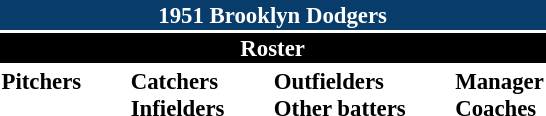<table class="toccolours" style="font-size: 95%;">
<tr>
<th colspan="10" style="background-color: #083c6b; color: white; text-align: center;">1951 Brooklyn Dodgers</th>
</tr>
<tr>
<td colspan="10" style="background-color: black; color: white; text-align: center;"><strong>Roster</strong></td>
</tr>
<tr>
<td valign="top"><strong>Pitchers</strong><br>
 



  







</td>
<td width="25px"></td>
<td valign="top"><strong>Catchers</strong><br>



<strong>Infielders</strong>






</td>
<td width="25px"></td>
<td valign="top"><strong>Outfielders</strong><br>








<strong>Other batters</strong>

</td>
<td width="25px"></td>
<td valign="top"><strong>Manager</strong><br>
<strong>Coaches</strong>


</td>
</tr>
</table>
